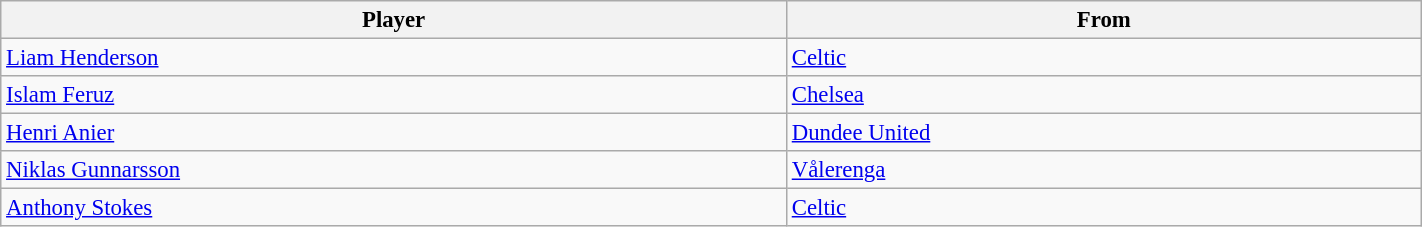<table class="wikitable" style="text-align:center; font-size:95%;width:75%; text-align:left">
<tr>
<th>Player</th>
<th>From</th>
</tr>
<tr>
<td> <a href='#'>Liam Henderson</a></td>
<td> <a href='#'>Celtic</a></td>
</tr>
<tr>
<td> <a href='#'>Islam Feruz</a></td>
<td> <a href='#'>Chelsea</a></td>
</tr>
<tr>
<td> <a href='#'>Henri Anier</a></td>
<td> <a href='#'>Dundee United</a></td>
</tr>
<tr>
<td> <a href='#'>Niklas Gunnarsson</a></td>
<td> <a href='#'>Vålerenga</a></td>
</tr>
<tr>
<td> <a href='#'>Anthony Stokes</a></td>
<td> <a href='#'>Celtic</a></td>
</tr>
</table>
